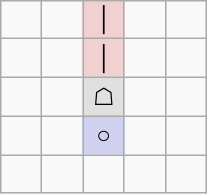<table border="1" class="wikitable">
<tr align=center>
<td width="20"> </td>
<td width="20"> </td>
<td width="20" style="background:#f0d0d0;">│</td>
<td width="20"> </td>
<td width="20"> </td>
</tr>
<tr align=center>
<td> </td>
<td> </td>
<td style="background:#f0d0d0;">│</td>
<td> </td>
<td> </td>
</tr>
<tr align=center>
<td> </td>
<td> </td>
<td style="background:#e0e0e0;">☖</td>
<td> </td>
<td> </td>
</tr>
<tr align=center>
<td> </td>
<td> </td>
<td style="background:#d0d0f0;">○</td>
<td> </td>
<td> </td>
</tr>
<tr align=center>
<td> </td>
<td> </td>
<td> </td>
<td> </td>
<td> </td>
</tr>
</table>
